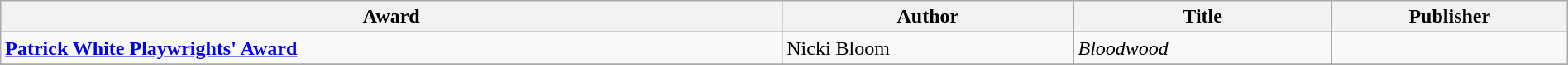<table class="wikitable" width=100%>
<tr>
<th>Award</th>
<th>Author</th>
<th>Title</th>
<th>Publisher</th>
</tr>
<tr>
<td><strong><a href='#'>Patrick White Playwrights' Award</a></strong></td>
<td>Nicki Bloom</td>
<td><em>Bloodwood</em></td>
<td></td>
</tr>
<tr>
</tr>
</table>
